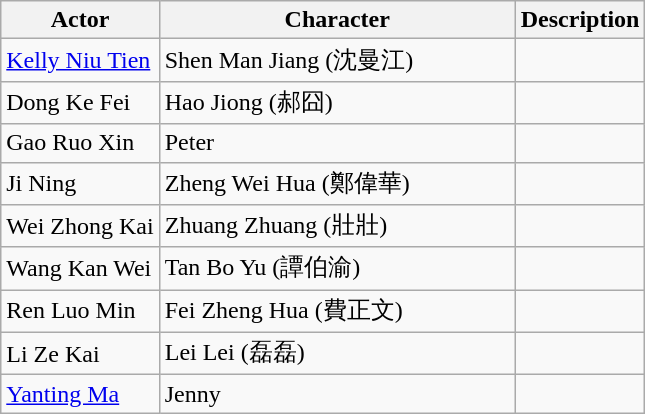<table class="wikitable">
<tr>
<th>Actor</th>
<th width=230>Character</th>
<th>Description</th>
</tr>
<tr>
<td><a href='#'>Kelly Niu Tien</a></td>
<td>Shen Man Jiang (沈曼江)</td>
<td></td>
</tr>
<tr>
<td>Dong Ke Fei</td>
<td>Hao Jiong (郝囧)</td>
<td></td>
</tr>
<tr>
<td>Gao Ruo Xin</td>
<td>Peter</td>
<td></td>
</tr>
<tr>
<td>Ji Ning</td>
<td>Zheng Wei Hua (鄭偉華)</td>
<td></td>
</tr>
<tr>
<td>Wei Zhong Kai</td>
<td>Zhuang Zhuang (壯壯)</td>
<td></td>
</tr>
<tr>
<td>Wang Kan Wei</td>
<td>Tan Bo Yu (譚伯渝)</td>
<td></td>
</tr>
<tr>
<td>Ren Luo Min</td>
<td>Fei Zheng Hua (費正文)</td>
<td></td>
</tr>
<tr>
<td>Li Ze Kai</td>
<td>Lei Lei (磊磊)</td>
<td></td>
</tr>
<tr>
<td><a href='#'>Yanting Ma</a></td>
<td>Jenny</td>
<td></td>
</tr>
</table>
